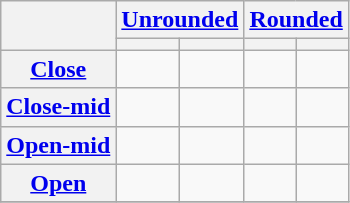<table class=wikitable style=text-align:center>
<tr>
<th rowspan="2"></th>
<th colspan="2"><a href='#'>Unrounded</a></th>
<th colspan="2"><a href='#'>Rounded</a></th>
</tr>
<tr>
<th></th>
<th></th>
<th></th>
<th></th>
</tr>
<tr>
<th><a href='#'>Close</a></th>
<td> </td>
<td> </td>
<td> </td>
<td> </td>
</tr>
<tr>
<th><a href='#'>Close-mid</a></th>
<td> </td>
<td> </td>
<td> </td>
<td> </td>
</tr>
<tr>
<th><a href='#'>Open-mid</a></th>
<td> </td>
<td> </td>
<td> </td>
<td> </td>
</tr>
<tr>
<th><a href='#'>Open</a></th>
<td> </td>
<td> </td>
<td> </td>
<td> </td>
</tr>
<tr>
</tr>
</table>
